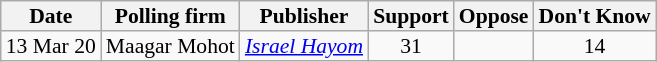<table class="wikitable sortable" style="text-align:center; font-size:90%; line-height:13px">
<tr>
<th>Date</th>
<th>Polling firm</th>
<th>Publisher</th>
<th>Support</th>
<th>Oppose</th>
<th>Don't Know</th>
</tr>
<tr>
<td data-sort-value=2020-03-13>13 Mar 20</td>
<td>Maagar Mohot</td>
<td><em><a href='#'>Israel Hayom</a></em></td>
<td>31</td>
<td></td>
<td>14</td>
</tr>
</table>
